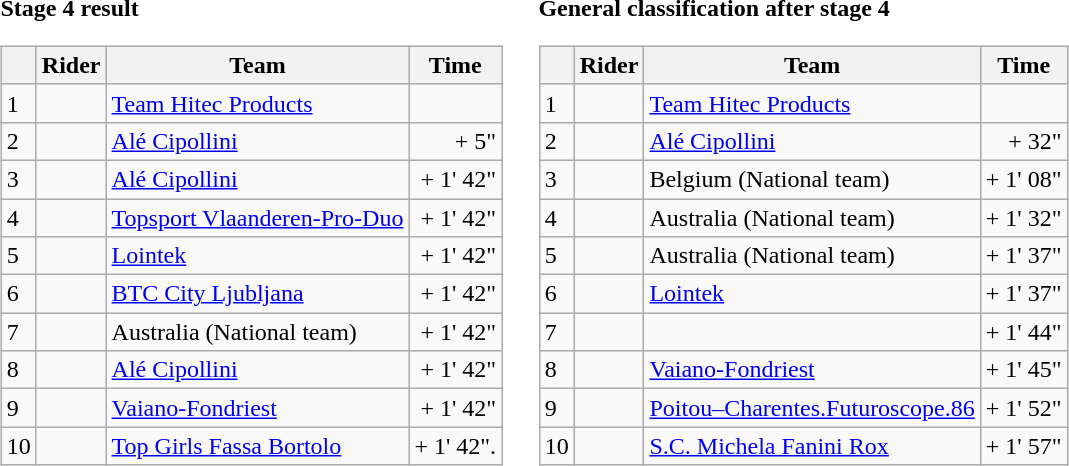<table>
<tr>
<td><strong>Stage 4 result</strong><br><table class="wikitable">
<tr>
<th></th>
<th>Rider</th>
<th>Team</th>
<th>Time</th>
</tr>
<tr>
<td>1</td>
<td></td>
<td><a href='#'>Team Hitec Products</a></td>
<td align="right"></td>
</tr>
<tr>
<td>2</td>
<td></td>
<td><a href='#'>Alé Cipollini</a></td>
<td align="right">+ 5"</td>
</tr>
<tr>
<td>3</td>
<td></td>
<td><a href='#'>Alé Cipollini</a></td>
<td align="right">+ 1' 42"</td>
</tr>
<tr>
<td>4</td>
<td></td>
<td><a href='#'>Topsport Vlaanderen-Pro-Duo</a></td>
<td align="right">+ 1' 42"</td>
</tr>
<tr>
<td>5</td>
<td></td>
<td><a href='#'>Lointek</a></td>
<td align="right">+ 1' 42"</td>
</tr>
<tr>
<td>6</td>
<td></td>
<td><a href='#'>BTC City Ljubljana</a></td>
<td align="right">+ 1' 42"</td>
</tr>
<tr>
<td>7</td>
<td></td>
<td>Australia (National team)</td>
<td align="right">+ 1' 42"</td>
</tr>
<tr>
<td>8</td>
<td></td>
<td><a href='#'>Alé Cipollini</a></td>
<td align="right">+ 1' 42"</td>
</tr>
<tr>
<td>9</td>
<td></td>
<td><a href='#'>Vaiano-Fondriest</a></td>
<td align="right">+ 1' 42"</td>
</tr>
<tr>
<td>10</td>
<td></td>
<td><a href='#'>Top Girls Fassa Bortolo</a></td>
<td align="right">+ 1' 42".</td>
</tr>
</table>
</td>
<td></td>
<td><strong>General classification after stage 4</strong><br><table class="wikitable">
<tr>
<th></th>
<th>Rider</th>
<th>Team</th>
<th>Time</th>
</tr>
<tr>
<td>1</td>
<td></td>
<td><a href='#'>Team Hitec Products</a></td>
<td align="right"></td>
</tr>
<tr>
<td>2</td>
<td></td>
<td><a href='#'>Alé Cipollini</a></td>
<td align="right">+ 32"</td>
</tr>
<tr>
<td>3</td>
<td></td>
<td>Belgium (National team)</td>
<td align="right">+ 1' 08"</td>
</tr>
<tr>
<td>4</td>
<td></td>
<td>Australia (National team)</td>
<td align="right">+ 1' 32"</td>
</tr>
<tr>
<td>5</td>
<td></td>
<td>Australia (National team)</td>
<td align="right">+ 1' 37"</td>
</tr>
<tr>
<td>6</td>
<td></td>
<td><a href='#'>Lointek</a></td>
<td align="right">+ 1' 37"</td>
</tr>
<tr>
<td>7</td>
<td></td>
<td></td>
<td align="right">+ 1' 44"</td>
</tr>
<tr>
<td>8</td>
<td></td>
<td><a href='#'>Vaiano-Fondriest</a></td>
<td align="right">+ 1' 45"</td>
</tr>
<tr>
<td>9</td>
<td></td>
<td><a href='#'>Poitou–Charentes.Futuroscope.86</a></td>
<td align="right">+ 1' 52"</td>
</tr>
<tr>
<td>10</td>
<td></td>
<td><a href='#'>S.C. Michela Fanini Rox</a></td>
<td align="right">+ 1' 57"</td>
</tr>
</table>
</td>
</tr>
</table>
